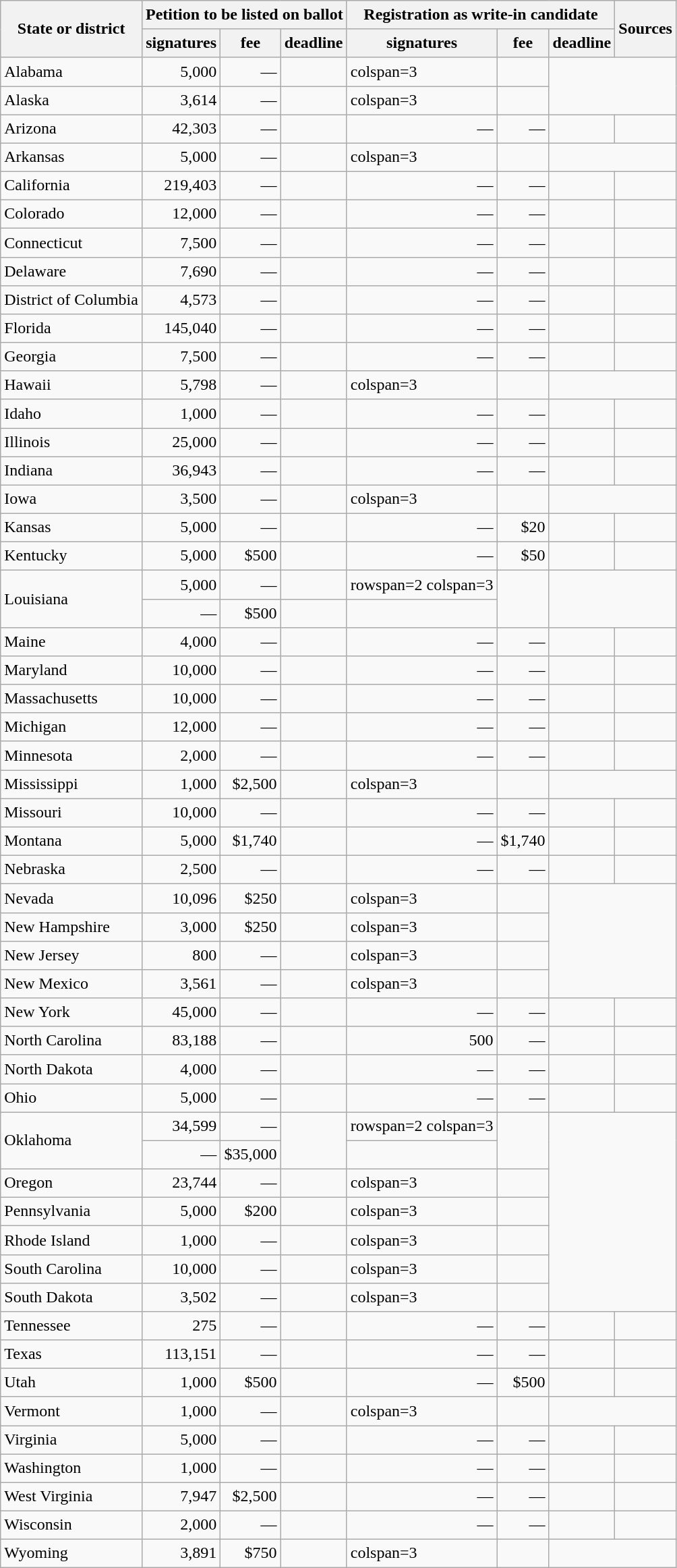<table class="wikitable sortable" style="line-height:1.3">
<tr>
<th rowspan=2>State or district</th>
<th colspan=3>Petition to be listed on ballot</th>
<th colspan=3>Registration as write-in candidate</th>
<th rowspan=2 class=unsortable>Sources</th>
</tr>
<tr>
<th>signatures</th>
<th data-sort-type=currency>fee</th>
<th>deadline</th>
<th>signatures</th>
<th data-sort-type=currency>fee</th>
<th>deadline</th>
</tr>
<tr>
<td>Alabama</td>
<td align=right>5,000</td>
<td align=right>—</td>
<td></td>
<td>colspan=3 </td>
<td></td>
</tr>
<tr>
<td>Alaska</td>
<td align=right>3,614</td>
<td align=right>—</td>
<td></td>
<td>colspan=3 </td>
<td></td>
</tr>
<tr>
<td>Arizona</td>
<td align=right>42,303</td>
<td align=right>—</td>
<td></td>
<td align=right>—</td>
<td align=right>—</td>
<td></td>
<td></td>
</tr>
<tr>
<td>Arkansas</td>
<td align=right>5,000</td>
<td align=right>—</td>
<td></td>
<td>colspan=3 </td>
<td></td>
</tr>
<tr>
<td>California</td>
<td align=right>219,403</td>
<td align=right>—</td>
<td></td>
<td align=right>—</td>
<td align=right>—</td>
<td></td>
<td></td>
</tr>
<tr>
<td>Colorado</td>
<td align=right>12,000</td>
<td align=right>—</td>
<td></td>
<td align=right>—</td>
<td align=right>—</td>
<td></td>
<td></td>
</tr>
<tr>
<td>Connecticut</td>
<td align=right>7,500</td>
<td align=right>—</td>
<td></td>
<td align=right>—</td>
<td align=right>—</td>
<td></td>
<td></td>
</tr>
<tr>
<td>Delaware</td>
<td align=right>7,690</td>
<td align=right>—</td>
<td></td>
<td align=right>—</td>
<td align=right>—</td>
<td></td>
<td></td>
</tr>
<tr>
<td>District of Columbia</td>
<td align=right>4,573</td>
<td align=right>—</td>
<td></td>
<td align=right>—</td>
<td align=right>—</td>
<td></td>
<td></td>
</tr>
<tr>
<td>Florida</td>
<td align=right>145,040</td>
<td align=right>—</td>
<td></td>
<td align=right>—</td>
<td align=right>—</td>
<td></td>
<td></td>
</tr>
<tr>
<td>Georgia</td>
<td align=right>7,500</td>
<td align=right>—</td>
<td></td>
<td align=right>—</td>
<td align=right>—</td>
<td></td>
<td></td>
</tr>
<tr>
<td>Hawaii</td>
<td align=right>5,798</td>
<td align=right>—</td>
<td></td>
<td>colspan=3 </td>
<td></td>
</tr>
<tr>
<td>Idaho</td>
<td align=right>1,000</td>
<td align=right>—</td>
<td></td>
<td align=right>—</td>
<td align=right>—</td>
<td></td>
<td></td>
</tr>
<tr>
<td>Illinois</td>
<td align=right>25,000</td>
<td align=right>—</td>
<td></td>
<td align=right>—</td>
<td align=right>—</td>
<td></td>
<td></td>
</tr>
<tr>
<td>Indiana</td>
<td align=right>36,943</td>
<td align=right>—</td>
<td></td>
<td align=right>—</td>
<td align=right>—</td>
<td></td>
<td></td>
</tr>
<tr>
<td>Iowa</td>
<td align=right>3,500</td>
<td align=right>—</td>
<td></td>
<td>colspan=3 </td>
<td></td>
</tr>
<tr>
<td>Kansas</td>
<td align=right>5,000</td>
<td align=right>—</td>
<td></td>
<td align=right>—</td>
<td align=right>$20</td>
<td></td>
<td></td>
</tr>
<tr>
<td>Kentucky</td>
<td align=right>5,000</td>
<td align=right>$500</td>
<td></td>
<td align=right>—</td>
<td align=right>$50</td>
<td></td>
<td></td>
</tr>
<tr>
<td rowspan=2>Louisiana</td>
<td align=right>5,000</td>
<td align=right>—</td>
<td></td>
<td>rowspan=2 colspan=3 </td>
<td rowspan=2></td>
</tr>
<tr>
<td align=right>—</td>
<td align=right>$500</td>
<td></td>
</tr>
<tr>
<td>Maine</td>
<td align=right>4,000</td>
<td align=right>—</td>
<td></td>
<td align=right>—</td>
<td align=right>—</td>
<td></td>
<td></td>
</tr>
<tr>
<td>Maryland</td>
<td align=right>10,000</td>
<td align=right>—</td>
<td></td>
<td align=right>—</td>
<td align=right>—</td>
<td></td>
<td></td>
</tr>
<tr>
<td>Massachusetts</td>
<td align=right>10,000</td>
<td align=right>—</td>
<td></td>
<td align=right>—</td>
<td align=right>—</td>
<td></td>
<td></td>
</tr>
<tr>
<td>Michigan</td>
<td align=right>12,000</td>
<td align=right>—</td>
<td></td>
<td align=right>—</td>
<td align=right>—</td>
<td></td>
<td></td>
</tr>
<tr>
<td>Minnesota</td>
<td align=right>2,000</td>
<td align=right>—</td>
<td></td>
<td align=right>—</td>
<td align=right>—</td>
<td></td>
<td></td>
</tr>
<tr>
<td>Mississippi</td>
<td align=right>1,000</td>
<td align=right>$2,500</td>
<td></td>
<td>colspan=3 </td>
<td></td>
</tr>
<tr>
<td>Missouri</td>
<td align=right>10,000</td>
<td align=right>—</td>
<td></td>
<td align=right>—</td>
<td align=right>—</td>
<td></td>
<td></td>
</tr>
<tr>
<td>Montana</td>
<td align=right>5,000</td>
<td align=right>$1,740</td>
<td></td>
<td align=right>—</td>
<td align=right>$1,740</td>
<td></td>
<td></td>
</tr>
<tr>
<td>Nebraska</td>
<td align=right>2,500</td>
<td align=right>—</td>
<td></td>
<td align=right>—</td>
<td align=right>—</td>
<td></td>
<td></td>
</tr>
<tr>
<td>Nevada</td>
<td align=right>10,096</td>
<td align=right>$250</td>
<td></td>
<td>colspan=3 </td>
<td></td>
</tr>
<tr>
<td>New Hampshire</td>
<td align=right>3,000</td>
<td align=right>$250</td>
<td></td>
<td>colspan=3 </td>
<td></td>
</tr>
<tr>
<td>New Jersey</td>
<td align=right>800</td>
<td align=right>—</td>
<td></td>
<td>colspan=3 </td>
<td></td>
</tr>
<tr>
<td>New Mexico</td>
<td align=right>3,561</td>
<td align=right>—</td>
<td></td>
<td>colspan=3 </td>
<td></td>
</tr>
<tr>
<td>New York</td>
<td align=right>45,000</td>
<td align=right>—</td>
<td></td>
<td align=right>—</td>
<td align=right>—</td>
<td></td>
<td></td>
</tr>
<tr>
<td>North Carolina</td>
<td align=right>83,188</td>
<td align=right>—</td>
<td></td>
<td align=right>500</td>
<td align=right>—</td>
<td></td>
<td></td>
</tr>
<tr>
<td>North Dakota</td>
<td align=right>4,000</td>
<td align=right>—</td>
<td></td>
<td align=right>—</td>
<td align=right>—</td>
<td></td>
<td></td>
</tr>
<tr>
<td>Ohio</td>
<td align=right>5,000</td>
<td align=right>—</td>
<td></td>
<td align=right>—</td>
<td align=right>—</td>
<td></td>
<td></td>
</tr>
<tr>
<td rowspan=2>Oklahoma</td>
<td align=right>34,599</td>
<td align=right>—</td>
<td rowspan=2></td>
<td>rowspan=2 colspan=3 </td>
<td rowspan=2></td>
</tr>
<tr>
<td align=right>—</td>
<td align=right>$35,000</td>
</tr>
<tr>
<td>Oregon</td>
<td align=right>23,744</td>
<td align=right>—</td>
<td></td>
<td>colspan=3 </td>
<td></td>
</tr>
<tr>
<td>Pennsylvania</td>
<td align=right>5,000</td>
<td align=right>$200</td>
<td></td>
<td>colspan=3 </td>
<td></td>
</tr>
<tr>
<td>Rhode Island</td>
<td align=right>1,000</td>
<td align=right>—</td>
<td></td>
<td>colspan=3 </td>
<td></td>
</tr>
<tr>
<td>South Carolina</td>
<td align=right>10,000</td>
<td align=right>—</td>
<td></td>
<td>colspan=3 </td>
<td></td>
</tr>
<tr>
<td>South Dakota</td>
<td align=right>3,502</td>
<td align=right>—</td>
<td></td>
<td>colspan=3 </td>
<td></td>
</tr>
<tr>
<td>Tennessee</td>
<td align=right>275</td>
<td align=right>—</td>
<td></td>
<td align=right>—</td>
<td align=right>—</td>
<td></td>
<td></td>
</tr>
<tr>
<td>Texas</td>
<td align=right>113,151</td>
<td align=right>—</td>
<td></td>
<td align=right>—</td>
<td align=right>—</td>
<td></td>
<td></td>
</tr>
<tr>
<td>Utah</td>
<td align=right>1,000</td>
<td align=right>$500</td>
<td></td>
<td align=right>—</td>
<td align=right>$500</td>
<td></td>
<td></td>
</tr>
<tr>
<td>Vermont</td>
<td align=right>1,000</td>
<td align=right>—</td>
<td></td>
<td>colspan=3 </td>
<td></td>
</tr>
<tr>
<td>Virginia</td>
<td align=right>5,000</td>
<td align=right>—</td>
<td></td>
<td align=right>—</td>
<td align=right>—</td>
<td></td>
<td></td>
</tr>
<tr>
<td>Washington</td>
<td align=right>1,000</td>
<td align=right>—</td>
<td></td>
<td align=right>—</td>
<td align=right>—</td>
<td></td>
<td></td>
</tr>
<tr>
<td>West Virginia</td>
<td align=right>7,947</td>
<td align=right>$2,500</td>
<td></td>
<td align=right>—</td>
<td align=right>—</td>
<td></td>
<td></td>
</tr>
<tr>
<td>Wisconsin</td>
<td align=right>2,000</td>
<td align=right>—</td>
<td></td>
<td align=right>—</td>
<td align=right>—</td>
<td></td>
<td></td>
</tr>
<tr>
<td>Wyoming</td>
<td align=right>3,891</td>
<td align=right>$750</td>
<td></td>
<td>colspan=3 </td>
<td></td>
</tr>
</table>
